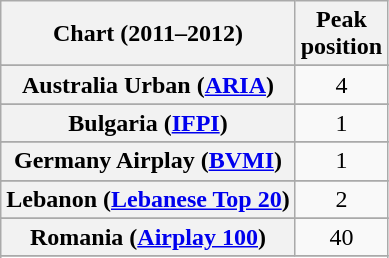<table class="wikitable sortable plainrowheaders">
<tr>
<th scope="col">Chart (2011–2012)</th>
<th scope="col">Peak<br>position</th>
</tr>
<tr>
</tr>
<tr>
<th scope="row">Australia Urban (<a href='#'>ARIA</a>)</th>
<td style="text-align:center;">4</td>
</tr>
<tr>
</tr>
<tr>
</tr>
<tr>
</tr>
<tr>
<th scope="row">Bulgaria (<a href='#'>IFPI</a>)</th>
<td style="text-align:center;">1</td>
</tr>
<tr>
</tr>
<tr>
</tr>
<tr>
</tr>
<tr>
<th scope="row">Germany Airplay (<a href='#'>BVMI</a>)</th>
<td style="text-align:center;">1</td>
</tr>
<tr>
</tr>
<tr>
<th scope="row">Lebanon (<a href='#'>Lebanese Top 20</a>)</th>
<td style="text-align:center;">2</td>
</tr>
<tr>
</tr>
<tr>
</tr>
<tr>
</tr>
<tr>
</tr>
<tr>
<th scope="row">Romania (<a href='#'>Airplay 100</a>)</th>
<td style="text-align:center;">40</td>
</tr>
<tr>
</tr>
<tr>
</tr>
<tr>
</tr>
<tr>
</tr>
<tr>
</tr>
<tr>
</tr>
<tr>
</tr>
<tr>
</tr>
</table>
